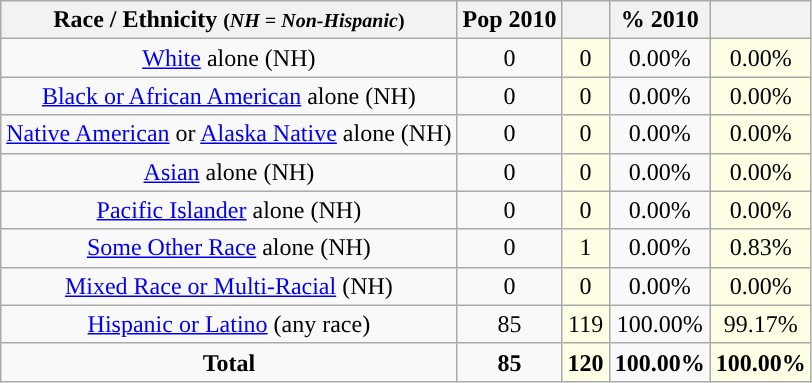<table class="wikitable" style="text-align:center;">
<tr>
<th>Race / Ethnicity <small>(<em>NH = Non-Hispanic</em>)</small></th>
<th>Pop 2010</th>
<th></th>
<th>% 2010</th>
<th></th>
</tr>
<tr>
<td><a href='#'>White</a> alone (NH)</td>
<td>0</td>
<td style='background: #ffffe6;'>0</td>
<td>0.00%</td>
<td style='background: #ffffe6;'>0.00%</td>
</tr>
<tr>
<td><a href='#'>Black or African American</a> alone (NH)</td>
<td>0</td>
<td style='background: #ffffe6;'>0</td>
<td>0.00%</td>
<td style='background: #ffffe6;'>0.00%</td>
</tr>
<tr>
<td><a href='#'>Native American</a> or <a href='#'>Alaska Native</a> alone (NH)</td>
<td>0</td>
<td style='background: #ffffe6;'>0</td>
<td>0.00%</td>
<td style='background: #ffffe6;'>0.00%</td>
</tr>
<tr>
<td><a href='#'>Asian</a> alone (NH)</td>
<td>0</td>
<td style='background: #ffffe6;'>0</td>
<td>0.00%</td>
<td style='background: #ffffe6;'>0.00%</td>
</tr>
<tr>
<td><a href='#'>Pacific Islander</a> alone (NH)</td>
<td>0</td>
<td style='background: #ffffe6;'>0</td>
<td>0.00%</td>
<td style='background: #ffffe6;'>0.00%</td>
</tr>
<tr>
<td><a href='#'>Some Other Race</a> alone (NH)</td>
<td>0</td>
<td style='background: #ffffe6;'>1</td>
<td>0.00%</td>
<td style='background: #ffffe6;'>0.83%</td>
</tr>
<tr>
<td><a href='#'>Mixed Race or Multi-Racial</a> (NH)</td>
<td>0</td>
<td style='background: #ffffe6;'>0</td>
<td>0.00%</td>
<td style='background: #ffffe6;'>0.00%</td>
</tr>
<tr>
<td><a href='#'>Hispanic or Latino</a> (any race)</td>
<td>85</td>
<td style='background: #ffffe6;'>119</td>
<td>100.00%</td>
<td style='background: #ffffe6;'>99.17%</td>
</tr>
<tr>
<td><strong>Total</strong></td>
<td><strong>85</strong></td>
<td style='background: #ffffe6;'><strong>120</strong></td>
<td><strong>100.00%</strong></td>
<td style='background: #ffffe6;'><strong>100.00%</strong></td>
</tr>
</table>
